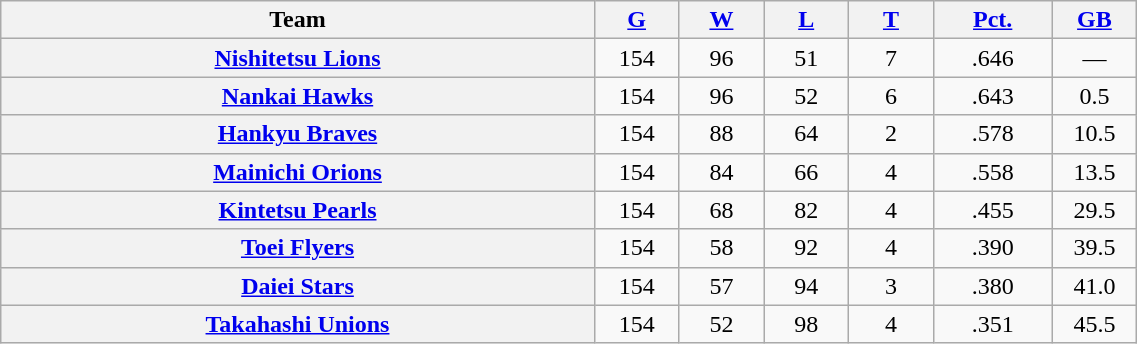<table class="wikitable plainrowheaders" width="60%" style="text-align:center;">
<tr>
<th scope="col" width="35%">Team</th>
<th scope="col" width="5%"><a href='#'>G</a></th>
<th scope="col" width="5%"><a href='#'>W</a></th>
<th scope="col" width="5%"><a href='#'>L</a></th>
<th scope="col" width="5%"><a href='#'>T</a></th>
<th scope="col" width="7%"><a href='#'>Pct.</a></th>
<th scope="col" width="5%"><a href='#'>GB</a></th>
</tr>
<tr>
<th scope="row" style="text-align:center;"><a href='#'>Nishitetsu Lions</a></th>
<td>154</td>
<td>96</td>
<td>51</td>
<td>7</td>
<td>.646</td>
<td>—</td>
</tr>
<tr>
<th scope="row" style="text-align:center;"><a href='#'>Nankai Hawks</a></th>
<td>154</td>
<td>96</td>
<td>52</td>
<td>6</td>
<td>.643</td>
<td>0.5</td>
</tr>
<tr>
<th scope="row" style="text-align:center;"><a href='#'>Hankyu Braves</a></th>
<td>154</td>
<td>88</td>
<td>64</td>
<td>2</td>
<td>.578</td>
<td>10.5</td>
</tr>
<tr>
<th scope="row" style="text-align:center;"><a href='#'>Mainichi Orions</a></th>
<td>154</td>
<td>84</td>
<td>66</td>
<td>4</td>
<td>.558</td>
<td>13.5</td>
</tr>
<tr>
<th scope="row" style="text-align:center;"><a href='#'>Kintetsu Pearls</a></th>
<td>154</td>
<td>68</td>
<td>82</td>
<td>4</td>
<td>.455</td>
<td>29.5</td>
</tr>
<tr>
<th scope="row" style="text-align:center;"><a href='#'>Toei Flyers</a></th>
<td>154</td>
<td>58</td>
<td>92</td>
<td>4</td>
<td>.390</td>
<td>39.5</td>
</tr>
<tr>
<th scope="row" style="text-align:center;"><a href='#'>Daiei Stars</a></th>
<td>154</td>
<td>57</td>
<td>94</td>
<td>3</td>
<td>.380</td>
<td>41.0</td>
</tr>
<tr>
<th scope="row" style="text-align:center;"><a href='#'>Takahashi Unions</a></th>
<td>154</td>
<td>52</td>
<td>98</td>
<td>4</td>
<td>.351</td>
<td>45.5</td>
</tr>
</table>
